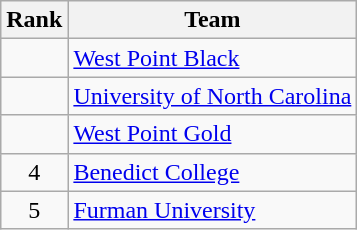<table class="wikitable">
<tr>
<th>Rank</th>
<th>Team</th>
</tr>
<tr>
<td align=center></td>
<td align="left"><a href='#'>West Point Black</a></td>
</tr>
<tr>
<td align=center></td>
<td align="left"><a href='#'>University of North Carolina</a></td>
</tr>
<tr>
<td align=center></td>
<td align="left"><a href='#'>West Point Gold</a></td>
</tr>
<tr>
<td align=center>4</td>
<td align="left"><a href='#'>Benedict College</a></td>
</tr>
<tr>
<td align=center>5</td>
<td align="left"><a href='#'>Furman University</a></td>
</tr>
</table>
